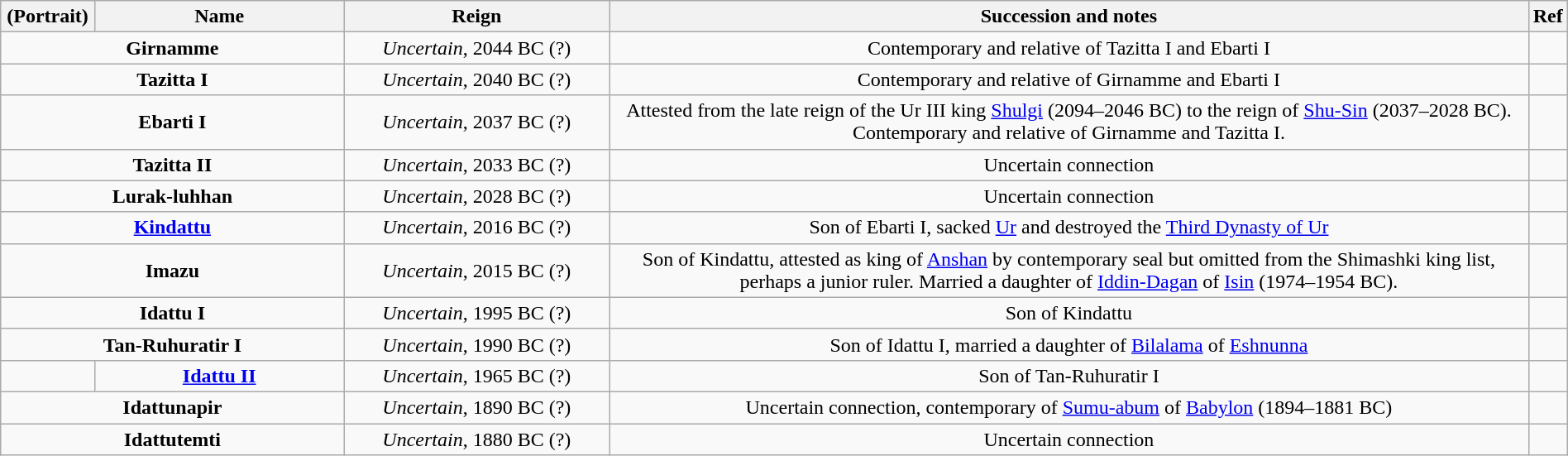<table class="wikitable" style="text-align:center; width:100%;">
<tr>
<th width="6%">(Portrait)</th>
<th width="16%">Name</th>
<th width="17%">Reign</th>
<th width="59%">Succession and notes</th>
<th width="2%">Ref</th>
</tr>
<tr>
<td colspan=2><strong>Girnamme</strong></td>
<td><em>Uncertain</em>,  2044 BC (?)</td>
<td>Contemporary and relative of Tazitta I and Ebarti I</td>
<td></td>
</tr>
<tr>
<td colspan=2><strong>Tazitta I</strong></td>
<td><em>Uncertain</em>,  2040 BC (?)</td>
<td>Contemporary and relative of Girnamme and Ebarti I</td>
<td></td>
</tr>
<tr>
<td colspan=2><strong>Ebarti I</strong></td>
<td><em>Uncertain</em>,  2037 BC (?)</td>
<td>Attested from the late reign of the Ur III king <a href='#'>Shulgi</a> (2094–2046 BC) to the reign of <a href='#'>Shu-Sin</a> (2037–2028 BC). Contemporary and relative of Girnamme and Tazitta I.</td>
<td></td>
</tr>
<tr>
<td colspan=2><strong>Tazitta II</strong></td>
<td><em>Uncertain</em>,  2033 BC (?)</td>
<td>Uncertain connection</td>
<td></td>
</tr>
<tr>
<td colspan=2><strong>Lurak-luhhan</strong></td>
<td><em>Uncertain</em>,  2028 BC (?)</td>
<td>Uncertain connection</td>
<td></td>
</tr>
<tr>
<td colspan=2><strong><a href='#'>Kindattu</a></strong></td>
<td><em>Uncertain</em>,  2016 BC (?)</td>
<td>Son of Ebarti I, sacked <a href='#'>Ur</a> and destroyed the <a href='#'>Third Dynasty of Ur</a></td>
<td></td>
</tr>
<tr>
<td colspan=2><strong>Imazu</strong></td>
<td><em>Uncertain</em>,  2015 BC (?)</td>
<td>Son of Kindattu, attested as king of <a href='#'>Anshan</a> by contemporary seal but omitted from the Shimashki king list, perhaps a junior ruler. Married a daughter of <a href='#'>Iddin-Dagan</a> of <a href='#'>Isin</a> (1974–1954 BC).</td>
<td></td>
</tr>
<tr>
<td colspan=2><strong>Idattu I</strong></td>
<td><em>Uncertain</em>,  1995 BC (?)</td>
<td>Son of Kindattu</td>
<td></td>
</tr>
<tr>
<td colspan=2><strong>Tan-Ruhuratir I</strong></td>
<td><em>Uncertain</em>,  1990 BC (?)</td>
<td>Son of Idattu I, married a daughter of <a href='#'>Bilalama</a> of <a href='#'>Eshnunna</a></td>
<td></td>
</tr>
<tr>
<td></td>
<td><a href='#'><strong>Idattu II</strong></a></td>
<td><em>Uncertain</em>,  1965 BC (?)</td>
<td>Son of Tan-Ruhuratir I</td>
<td></td>
</tr>
<tr>
<td colspan=2><strong>Idattunapir</strong></td>
<td><em>Uncertain</em>,  1890 BC (?)</td>
<td>Uncertain connection, contemporary of <a href='#'>Sumu-abum</a> of <a href='#'>Babylon</a> (1894–1881 BC)</td>
<td></td>
</tr>
<tr>
<td colspan=2><strong>Idattutemti</strong></td>
<td><em>Uncertain</em>,  1880 BC (?)</td>
<td>Uncertain connection</td>
<td></td>
</tr>
</table>
